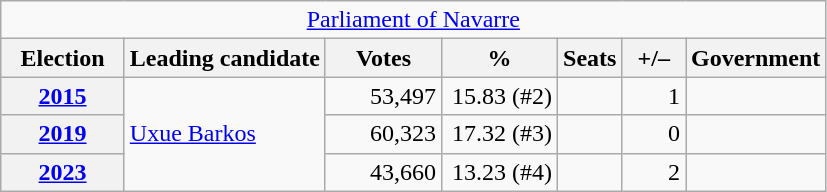<table class="wikitable" style="text-align:right;">
<tr>
<td colspan="9" align="center"><a href='#'>Parliament of Navarre</a></td>
</tr>
<tr>
<th width="75">Election</th>
<th>Leading candidate</th>
<th width="70">Votes</th>
<th width="70">%</th>
<th>Seats</th>
<th width="35">+/–</th>
<th>Government</th>
</tr>
<tr>
<th><a href='#'>2015</a></th>
<td rowspan="3" align="left"><a href='#'>Uxue Barkos</a></td>
<td>53,497</td>
<td>15.83 (#2)</td>
<td></td>
<td>1<br></td>
<td></td>
</tr>
<tr>
<th><a href='#'>2019</a></th>
<td>60,323</td>
<td>17.32 (#3)</td>
<td></td>
<td>0</td>
<td></td>
</tr>
<tr>
<th><a href='#'>2023</a></th>
<td>43,660</td>
<td>13.23 (#4)</td>
<td></td>
<td>2</td>
<td></td>
</tr>
</table>
